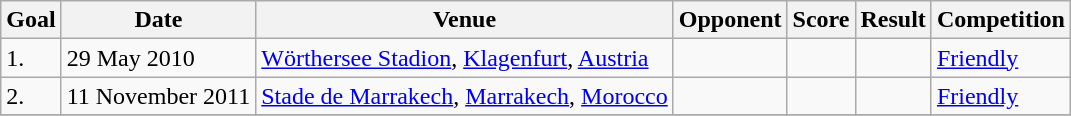<table class="wikitable collapsible">
<tr>
<th>Goal</th>
<th>Date</th>
<th>Venue</th>
<th>Opponent</th>
<th>Score</th>
<th>Result</th>
<th>Competition</th>
</tr>
<tr>
<td>1.</td>
<td>29 May 2010</td>
<td><a href='#'>Wörthersee Stadion</a>, <a href='#'>Klagenfurt</a>, <a href='#'>Austria</a></td>
<td></td>
<td></td>
<td></td>
<td><a href='#'>Friendly</a></td>
</tr>
<tr>
<td>2.</td>
<td>11 November 2011</td>
<td><a href='#'>Stade de Marrakech</a>, <a href='#'>Marrakech</a>, <a href='#'>Morocco</a></td>
<td></td>
<td></td>
<td></td>
<td><a href='#'>Friendly</a></td>
</tr>
<tr>
</tr>
</table>
